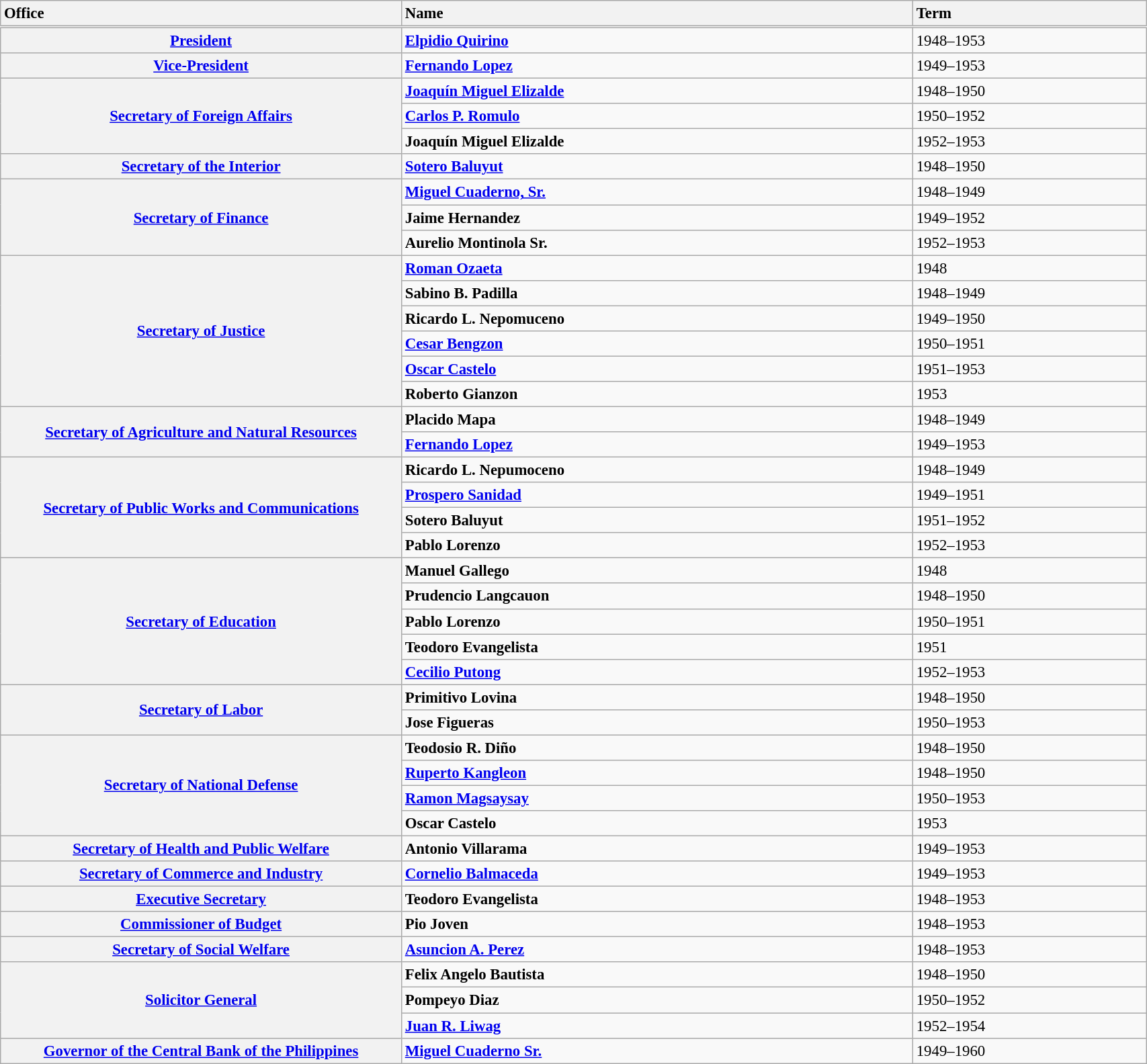<table class="wikitable collapsible plainrowheaders toptextcells" style="width:90%; font-size:95%;">
<tr style="border-bottom-style:double;">
<th scope="col" style="text-align:left; width:35%;">Office</th>
<th scope="col" style="text-align:left;">Name</th>
<th scope="col" style="text-align:left;">Term</th>
</tr>
<tr>
<th scope="row"><a href='#'>President</a></th>
<td><strong><a href='#'>Elpidio Quirino</a></strong></td>
<td>1948–1953</td>
</tr>
<tr>
<th scope="row"><a href='#'>Vice-President</a></th>
<td><strong><a href='#'>Fernando Lopez</a></strong></td>
<td>1949–1953</td>
</tr>
<tr>
<th scope="row" rowspan="3"><a href='#'>Secretary of Foreign Affairs</a></th>
<td><strong><a href='#'>Joaquín Miguel Elizalde</a></strong></td>
<td>1948–1950</td>
</tr>
<tr>
<td><strong><a href='#'>Carlos P. Romulo</a></strong></td>
<td>1950–1952</td>
</tr>
<tr>
<td><strong>Joaquín Miguel Elizalde</strong></td>
<td>1952–1953</td>
</tr>
<tr>
<th scope="row"><a href='#'>Secretary of the Interior</a></th>
<td><strong><a href='#'>Sotero Baluyut</a></strong></td>
<td>1948–1950</td>
</tr>
<tr>
<th scope="row" rowspan="3"><a href='#'>Secretary of Finance</a></th>
<td><strong><a href='#'>Miguel Cuaderno, Sr.</a></strong></td>
<td>1948–1949</td>
</tr>
<tr>
<td><strong>Jaime Hernandez</strong></td>
<td>1949–1952</td>
</tr>
<tr>
<td><strong>Aurelio Montinola Sr.</strong></td>
<td>1952–1953</td>
</tr>
<tr>
<th scope="row" rowspan="6"><a href='#'>Secretary of Justice</a></th>
<td><strong><a href='#'>Roman Ozaeta</a></strong></td>
<td>1948</td>
</tr>
<tr>
<td><strong>Sabino B. Padilla</strong></td>
<td>1948–1949</td>
</tr>
<tr>
<td><strong>Ricardo L. Nepomuceno</strong></td>
<td>1949–1950</td>
</tr>
<tr>
<td><strong><a href='#'>Cesar Bengzon</a></strong></td>
<td>1950–1951</td>
</tr>
<tr>
<td><strong><a href='#'>Oscar Castelo</a></strong></td>
<td>1951–1953</td>
</tr>
<tr>
<td><strong>Roberto Gianzon</strong></td>
<td>1953</td>
</tr>
<tr>
<th scope="row" rowspan="2"><a href='#'>Secretary of Agriculture and Natural Resources</a></th>
<td><strong>Placido Mapa</strong></td>
<td>1948–1949</td>
</tr>
<tr>
<td><strong><a href='#'>Fernando Lopez</a></strong></td>
<td>1949–1953</td>
</tr>
<tr>
<th scope="row" rowspan="4"><a href='#'>Secretary of Public Works and Communications</a></th>
<td><strong>Ricardo L. Nepumoceno</strong></td>
<td>1948–1949</td>
</tr>
<tr>
<td><strong><a href='#'>Prospero Sanidad</a></strong></td>
<td>1949–1951</td>
</tr>
<tr>
<td><strong>Sotero Baluyut</strong></td>
<td>1951–1952</td>
</tr>
<tr>
<td><strong>Pablo Lorenzo</strong></td>
<td>1952–1953</td>
</tr>
<tr>
<th scope="row" rowspan="5"><a href='#'>Secretary of Education</a></th>
<td><strong>Manuel Gallego</strong></td>
<td>1948</td>
</tr>
<tr>
<td><strong>Prudencio Langcauon</strong></td>
<td>1948–1950</td>
</tr>
<tr>
<td><strong>Pablo Lorenzo</strong></td>
<td>1950–1951</td>
</tr>
<tr>
<td><strong>Teodoro Evangelista</strong></td>
<td>1951</td>
</tr>
<tr>
<td><strong><a href='#'>Cecilio Putong</a></strong></td>
<td>1952–1953</td>
</tr>
<tr>
<th scope="row" rowspan="2"><a href='#'>Secretary of Labor</a></th>
<td><strong>Primitivo Lovina</strong></td>
<td>1948–1950</td>
</tr>
<tr>
<td><strong>Jose Figueras</strong></td>
<td>1950–1953</td>
</tr>
<tr>
<th scope="row" rowspan="4"><a href='#'>Secretary of National Defense</a></th>
<td><strong>Teodosio R. Diño</strong></td>
<td>1948–1950</td>
</tr>
<tr>
<td><strong><a href='#'>Ruperto Kangleon</a></strong></td>
<td>1948–1950</td>
</tr>
<tr>
<td><strong><a href='#'>Ramon Magsaysay</a></strong></td>
<td>1950–1953</td>
</tr>
<tr>
<td><strong>Oscar Castelo</strong></td>
<td>1953</td>
</tr>
<tr>
<th scope="row"><a href='#'>Secretary of Health and Public Welfare</a></th>
<td><strong>Antonio Villarama</strong></td>
<td>1949–1953</td>
</tr>
<tr>
<th scope="row"><a href='#'>Secretary of Commerce and Industry</a></th>
<td><strong><a href='#'>Cornelio Balmaceda</a></strong></td>
<td>1949–1953</td>
</tr>
<tr>
<th scope="row"><a href='#'>Executive Secretary</a></th>
<td><strong>Teodoro Evangelista</strong></td>
<td>1948–1953</td>
</tr>
<tr>
<th scope="row"><a href='#'>Commissioner of Budget</a></th>
<td><strong>Pio Joven</strong></td>
<td>1948–1953</td>
</tr>
<tr>
<th scope="row"><a href='#'>Secretary of Social Welfare</a></th>
<td><strong><a href='#'>Asuncion A. Perez</a></strong></td>
<td>1948–1953</td>
</tr>
<tr>
<th scope="row" rowspan="3"><a href='#'>Solicitor General</a></th>
<td><strong>Felix Angelo Bautista</strong></td>
<td>1948–1950</td>
</tr>
<tr>
<td><strong>Pompeyo Diaz</strong></td>
<td>1950–1952</td>
</tr>
<tr>
<td><strong><a href='#'>Juan R. Liwag</a></strong></td>
<td>1952–1954</td>
</tr>
<tr>
<th scope="row"><a href='#'>Governor of the Central Bank of the Philippines</a></th>
<td><strong><a href='#'>Miguel Cuaderno Sr.</a></strong></td>
<td>1949–1960</td>
</tr>
</table>
